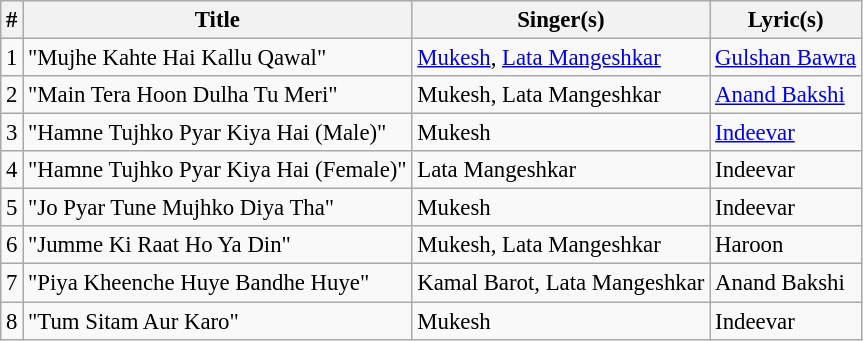<table class="wikitable" style="font-size:95%;">
<tr>
<th>#</th>
<th>Title</th>
<th>Singer(s)</th>
<th>Lyric(s)</th>
</tr>
<tr>
<td>1</td>
<td>"Mujhe Kahte Hai Kallu Qawal"</td>
<td><a href='#'>Mukesh</a>, <a href='#'>Lata Mangeshkar</a></td>
<td><a href='#'>Gulshan Bawra</a></td>
</tr>
<tr>
<td>2</td>
<td>"Main Tera Hoon Dulha Tu Meri"</td>
<td>Mukesh, Lata Mangeshkar</td>
<td><a href='#'>Anand Bakshi</a></td>
</tr>
<tr>
<td>3</td>
<td>"Hamne Tujhko Pyar Kiya Hai (Male)"</td>
<td>Mukesh</td>
<td><a href='#'>Indeevar</a></td>
</tr>
<tr>
<td>4</td>
<td>"Hamne Tujhko Pyar Kiya Hai (Female)"</td>
<td>Lata Mangeshkar</td>
<td>Indeevar</td>
</tr>
<tr>
<td>5</td>
<td>"Jo Pyar Tune Mujhko Diya Tha"</td>
<td>Mukesh</td>
<td>Indeevar</td>
</tr>
<tr>
<td>6</td>
<td>"Jumme Ki Raat Ho Ya Din"</td>
<td>Mukesh, Lata Mangeshkar</td>
<td>Haroon</td>
</tr>
<tr>
<td>7</td>
<td>"Piya Kheenche Huye Bandhe Huye"</td>
<td>Kamal Barot, Lata Mangeshkar</td>
<td>Anand Bakshi</td>
</tr>
<tr>
<td>8</td>
<td>"Tum Sitam Aur Karo"</td>
<td>Mukesh</td>
<td>Indeevar</td>
</tr>
</table>
